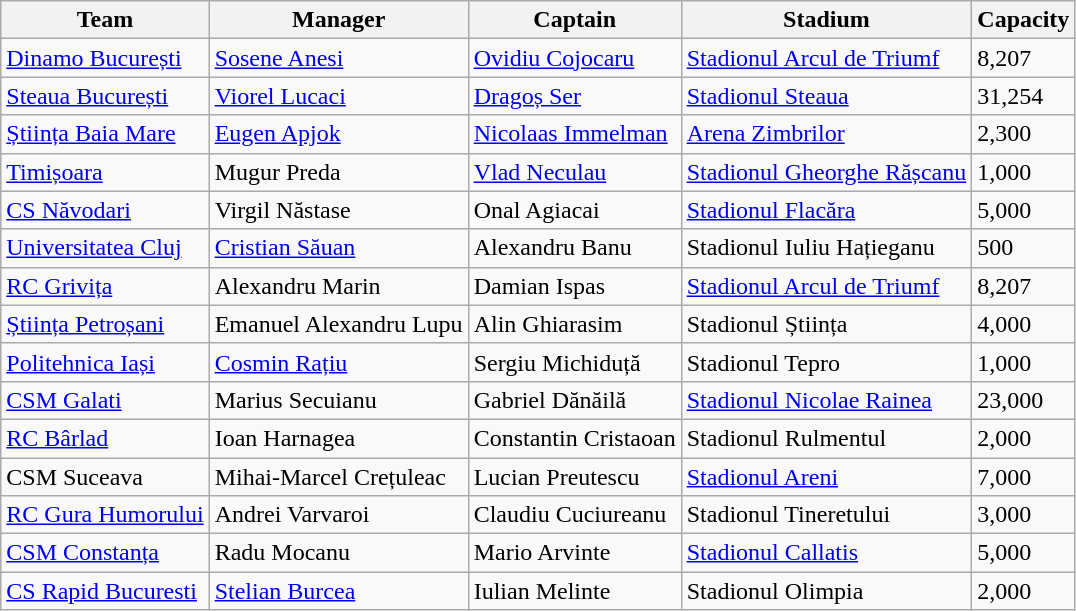<table class="wikitable sortable">
<tr>
<th>Team</th>
<th>Manager</th>
<th>Captain</th>
<th>Stadium</th>
<th>Capacity</th>
</tr>
<tr>
<td><a href='#'>Dinamo București</a></td>
<td> <a href='#'>Sosene Anesi</a></td>
<td> <a href='#'>Ovidiu Cojocaru</a></td>
<td><a href='#'>Stadionul Arcul de Triumf</a></td>
<td>8,207</td>
</tr>
<tr>
<td><a href='#'>Steaua București</a></td>
<td> <a href='#'>Viorel Lucaci</a></td>
<td> <a href='#'>Dragoș Ser</a></td>
<td><a href='#'>Stadionul Steaua</a></td>
<td>31,254</td>
</tr>
<tr>
<td><a href='#'>Știința Baia Mare</a></td>
<td> <a href='#'>Eugen Apjok</a></td>
<td> <a href='#'>Nicolaas Immelman</a></td>
<td><a href='#'>Arena Zimbrilor</a></td>
<td>2,300</td>
</tr>
<tr>
<td><a href='#'>Timișoara</a></td>
<td> Mugur Preda</td>
<td> <a href='#'>Vlad Neculau</a></td>
<td><a href='#'>Stadionul Gheorghe Rășcanu</a></td>
<td>1,000</td>
</tr>
<tr>
<td><a href='#'>CS Năvodari</a></td>
<td> Virgil Năstase</td>
<td> Onal Agiacai</td>
<td><a href='#'>Stadionul Flacăra</a></td>
<td>5,000</td>
</tr>
<tr>
<td><a href='#'>Universitatea Cluj</a></td>
<td> <a href='#'>Cristian Săuan</a></td>
<td> Alexandru Banu</td>
<td>Stadionul Iuliu Hațieganu</td>
<td>500</td>
</tr>
<tr>
<td><a href='#'>RC Grivița</a></td>
<td> Alexandru Marin</td>
<td> Damian Ispas</td>
<td><a href='#'>Stadionul Arcul de Triumf</a></td>
<td>8,207</td>
</tr>
<tr>
<td><a href='#'>Știința Petroșani</a></td>
<td> Emanuel Alexandru Lupu</td>
<td> Alin Ghiarasim</td>
<td>Stadionul Știința</td>
<td>4,000</td>
</tr>
<tr>
<td><a href='#'>Politehnica Iași</a></td>
<td> <a href='#'>Cosmin Rațiu</a></td>
<td> Sergiu Michiduță</td>
<td>Stadionul Tepro</td>
<td>1,000</td>
</tr>
<tr>
<td><a href='#'>CSM Galati</a></td>
<td> Marius Secuianu</td>
<td> Gabriel Dănăilă</td>
<td><a href='#'>Stadionul Nicolae Rainea</a></td>
<td>23,000</td>
</tr>
<tr>
<td><a href='#'>RC Bârlad</a></td>
<td> Ioan Harnagea</td>
<td> Constantin Cristaoan</td>
<td>Stadionul Rulmentul</td>
<td>2,000</td>
</tr>
<tr>
<td>CSM Suceava</td>
<td> Mihai-Marcel Crețuleac</td>
<td> Lucian Preutescu</td>
<td><a href='#'>Stadionul Areni</a></td>
<td>7,000</td>
</tr>
<tr>
<td><a href='#'>RC Gura Humorului</a></td>
<td> Andrei Varvaroi</td>
<td> Claudiu Cuciureanu</td>
<td>Stadionul Tineretului</td>
<td>3,000</td>
</tr>
<tr>
<td><a href='#'>CSM Constanța</a></td>
<td> Radu Mocanu</td>
<td> Mario Arvinte</td>
<td><a href='#'>Stadionul Callatis</a></td>
<td>5,000</td>
</tr>
<tr>
<td><a href='#'>CS Rapid Bucuresti</a></td>
<td> <a href='#'>Stelian Burcea</a></td>
<td> Iulian Melinte</td>
<td>Stadionul Olimpia</td>
<td>2,000</td>
</tr>
</table>
